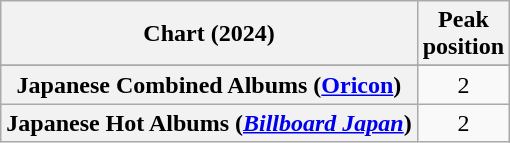<table class="wikitable sortable plainrowheaders" style="text-align:center;">
<tr>
<th scope="col">Chart (2024)</th>
<th scope="col">Peak<br>position</th>
</tr>
<tr>
</tr>
<tr>
<th scope="row">Japanese Combined Albums (<a href='#'>Oricon</a>)</th>
<td>2</td>
</tr>
<tr>
<th scope="row">Japanese Hot Albums (<em><a href='#'>Billboard Japan</a></em>)</th>
<td>2</td>
</tr>
</table>
